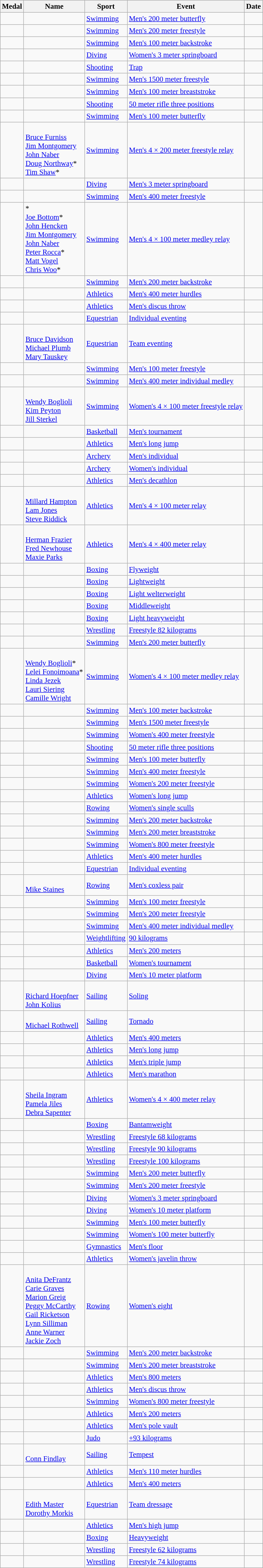<table class="wikitable sortable"  style="font-size:95%">
<tr>
<th>Medal</th>
<th>Name</th>
<th>Sport</th>
<th>Event</th>
<th>Date</th>
</tr>
<tr>
<td></td>
<td></td>
<td><a href='#'>Swimming</a></td>
<td><a href='#'>Men's 200 meter butterfly</a></td>
<td></td>
</tr>
<tr>
<td></td>
<td></td>
<td><a href='#'>Swimming</a></td>
<td><a href='#'>Men's 200 meter freestyle</a></td>
<td></td>
</tr>
<tr>
<td></td>
<td></td>
<td><a href='#'>Swimming</a></td>
<td><a href='#'>Men's 100 meter backstroke</a></td>
<td></td>
</tr>
<tr>
<td></td>
<td></td>
<td><a href='#'>Diving</a></td>
<td><a href='#'>Women's 3 meter springboard</a></td>
<td></td>
</tr>
<tr>
<td></td>
<td></td>
<td><a href='#'>Shooting</a></td>
<td><a href='#'>Trap</a></td>
<td></td>
</tr>
<tr>
<td></td>
<td></td>
<td><a href='#'>Swimming</a></td>
<td><a href='#'>Men's 1500 meter freestyle</a></td>
<td></td>
</tr>
<tr>
<td></td>
<td></td>
<td><a href='#'>Swimming</a></td>
<td><a href='#'>Men's 100 meter breaststroke</a></td>
<td></td>
</tr>
<tr>
<td></td>
<td></td>
<td><a href='#'>Shooting</a></td>
<td><a href='#'>50 meter rifle three positions</a></td>
<td></td>
</tr>
<tr>
<td></td>
<td></td>
<td><a href='#'>Swimming</a></td>
<td><a href='#'>Men's 100 meter butterfly</a></td>
<td></td>
</tr>
<tr>
<td></td>
<td><br><a href='#'>Bruce Furniss</a><br><a href='#'>Jim Montgomery</a><br><a href='#'>John Naber</a><br><a href='#'>Doug Northway</a>*<br><a href='#'>Tim Shaw</a>*</td>
<td><a href='#'>Swimming</a></td>
<td><a href='#'>Men's 4 × 200 meter freestyle relay</a></td>
<td></td>
</tr>
<tr>
<td></td>
<td></td>
<td><a href='#'>Diving</a></td>
<td><a href='#'>Men's 3 meter springboard</a></td>
<td></td>
</tr>
<tr>
<td></td>
<td></td>
<td><a href='#'>Swimming</a></td>
<td><a href='#'>Men's 400 meter freestyle</a></td>
<td></td>
</tr>
<tr>
<td></td>
<td>*<br><a href='#'>Joe Bottom</a>*<br><a href='#'>John Hencken</a><br><a href='#'>Jim Montgomery</a><br><a href='#'>John Naber</a><br><a href='#'>Peter Rocca</a>*<br><a href='#'>Matt Vogel</a><br><a href='#'>Chris Woo</a>*</td>
<td><a href='#'>Swimming</a></td>
<td><a href='#'>Men's 4 × 100 meter medley relay</a></td>
<td></td>
</tr>
<tr>
<td></td>
<td></td>
<td><a href='#'>Swimming</a></td>
<td><a href='#'>Men's 200 meter backstroke</a></td>
<td></td>
</tr>
<tr>
<td></td>
<td></td>
<td><a href='#'>Athletics</a></td>
<td><a href='#'>Men's 400 meter hurdles</a></td>
<td></td>
</tr>
<tr>
<td></td>
<td></td>
<td><a href='#'>Athletics</a></td>
<td><a href='#'>Men's discus throw</a></td>
<td></td>
</tr>
<tr>
<td></td>
<td></td>
<td><a href='#'>Equestrian</a></td>
<td><a href='#'>Individual eventing</a></td>
<td></td>
</tr>
<tr>
<td></td>
<td><br><a href='#'>Bruce Davidson</a><br><a href='#'>Michael Plumb</a><br><a href='#'>Mary Tauskey</a></td>
<td><a href='#'>Equestrian</a></td>
<td><a href='#'>Team eventing</a></td>
<td></td>
</tr>
<tr>
<td></td>
<td></td>
<td><a href='#'>Swimming</a></td>
<td><a href='#'>Men's 100 meter freestyle</a></td>
<td></td>
</tr>
<tr>
<td></td>
<td></td>
<td><a href='#'>Swimming</a></td>
<td><a href='#'>Men's 400 meter individual medley</a></td>
<td></td>
</tr>
<tr>
<td></td>
<td><br><a href='#'>Wendy Boglioli</a><br><a href='#'>Kim Peyton</a><br><a href='#'>Jill Sterkel</a></td>
<td><a href='#'>Swimming</a></td>
<td><a href='#'>Women's 4 × 100 meter freestyle relay</a></td>
<td></td>
</tr>
<tr>
<td></td>
<td><br></td>
<td><a href='#'>Basketball</a></td>
<td><a href='#'>Men's tournament</a></td>
<td></td>
</tr>
<tr>
<td></td>
<td></td>
<td><a href='#'>Athletics</a></td>
<td><a href='#'>Men's long jump</a></td>
<td></td>
</tr>
<tr>
<td></td>
<td></td>
<td><a href='#'>Archery</a></td>
<td><a href='#'>Men's individual</a></td>
<td></td>
</tr>
<tr>
<td></td>
<td></td>
<td><a href='#'>Archery</a></td>
<td><a href='#'>Women's individual</a></td>
<td></td>
</tr>
<tr>
<td></td>
<td></td>
<td><a href='#'>Athletics</a></td>
<td><a href='#'>Men's decathlon</a></td>
<td></td>
</tr>
<tr>
<td></td>
<td><br><a href='#'>Millard Hampton</a><br><a href='#'>Lam Jones</a><br><a href='#'>Steve Riddick</a></td>
<td><a href='#'>Athletics</a></td>
<td><a href='#'>Men's 4 × 100 meter relay</a></td>
<td></td>
</tr>
<tr>
<td></td>
<td><br><a href='#'>Herman Frazier</a><br><a href='#'>Fred Newhouse</a><br><a href='#'>Maxie Parks</a></td>
<td><a href='#'>Athletics</a></td>
<td><a href='#'>Men's 4 × 400 meter relay</a></td>
<td></td>
</tr>
<tr>
<td></td>
<td></td>
<td><a href='#'>Boxing</a></td>
<td><a href='#'>Flyweight</a></td>
<td></td>
</tr>
<tr>
<td></td>
<td></td>
<td><a href='#'>Boxing</a></td>
<td><a href='#'>Lightweight</a></td>
<td></td>
</tr>
<tr>
<td></td>
<td></td>
<td><a href='#'>Boxing</a></td>
<td><a href='#'>Light welterweight</a></td>
<td></td>
</tr>
<tr>
<td></td>
<td></td>
<td><a href='#'>Boxing</a></td>
<td><a href='#'>Middleweight</a></td>
<td></td>
</tr>
<tr>
<td></td>
<td></td>
<td><a href='#'>Boxing</a></td>
<td><a href='#'>Light heavyweight</a></td>
<td></td>
</tr>
<tr>
<td></td>
<td></td>
<td><a href='#'>Wrestling</a></td>
<td><a href='#'>Freestyle 82 kilograms</a></td>
<td></td>
</tr>
<tr>
<td></td>
<td></td>
<td><a href='#'>Swimming</a></td>
<td><a href='#'>Men's 200 meter butterfly</a></td>
<td></td>
</tr>
<tr>
<td></td>
<td><br><a href='#'>Wendy Boglioli</a>*<br><a href='#'>Lelei Fonoimoana</a>*<br><a href='#'>Linda Jezek</a><br><a href='#'>Lauri Siering</a><br><a href='#'>Camille Wright</a></td>
<td><a href='#'>Swimming</a></td>
<td><a href='#'>Women's 4 × 100 meter medley relay</a></td>
<td></td>
</tr>
<tr>
<td></td>
<td></td>
<td><a href='#'>Swimming</a></td>
<td><a href='#'>Men's 100 meter backstroke</a></td>
<td></td>
</tr>
<tr>
<td></td>
<td></td>
<td><a href='#'>Swimming</a></td>
<td><a href='#'>Men's 1500 meter freestyle</a></td>
<td></td>
</tr>
<tr>
<td></td>
<td></td>
<td><a href='#'>Swimming</a></td>
<td><a href='#'>Women's 400 meter freestyle</a></td>
<td></td>
</tr>
<tr>
<td></td>
<td></td>
<td><a href='#'>Shooting</a></td>
<td><a href='#'>50 meter rifle three positions</a></td>
<td></td>
</tr>
<tr>
<td></td>
<td></td>
<td><a href='#'>Swimming</a></td>
<td><a href='#'>Men's 100 meter butterfly</a></td>
<td></td>
</tr>
<tr>
<td></td>
<td></td>
<td><a href='#'>Swimming</a></td>
<td><a href='#'>Men's 400 meter freestyle</a></td>
<td></td>
</tr>
<tr>
<td></td>
<td></td>
<td><a href='#'>Swimming</a></td>
<td><a href='#'>Women's 200 meter freestyle</a></td>
<td></td>
</tr>
<tr>
<td></td>
<td></td>
<td><a href='#'>Athletics</a></td>
<td><a href='#'>Women's long jump</a></td>
<td></td>
</tr>
<tr>
<td></td>
<td></td>
<td><a href='#'>Rowing</a></td>
<td><a href='#'>Women's single sculls</a></td>
<td></td>
</tr>
<tr>
<td></td>
<td></td>
<td><a href='#'>Swimming</a></td>
<td><a href='#'>Men's 200 meter backstroke</a></td>
<td></td>
</tr>
<tr>
<td></td>
<td></td>
<td><a href='#'>Swimming</a></td>
<td><a href='#'>Men's 200 meter breaststroke</a></td>
<td></td>
</tr>
<tr>
<td></td>
<td></td>
<td><a href='#'>Swimming</a></td>
<td><a href='#'>Women's 800 meter freestyle</a></td>
<td></td>
</tr>
<tr>
<td></td>
<td></td>
<td><a href='#'>Athletics</a></td>
<td><a href='#'>Men's 400 meter hurdles</a></td>
<td></td>
</tr>
<tr>
<td></td>
<td></td>
<td><a href='#'>Equestrian</a></td>
<td><a href='#'>Individual eventing</a></td>
<td></td>
</tr>
<tr>
<td></td>
<td><br><a href='#'>Mike Staines</a></td>
<td><a href='#'>Rowing</a></td>
<td><a href='#'>Men's coxless pair</a></td>
<td></td>
</tr>
<tr>
<td></td>
<td></td>
<td><a href='#'>Swimming</a></td>
<td><a href='#'>Men's 100 meter freestyle</a></td>
<td></td>
</tr>
<tr>
<td></td>
<td></td>
<td><a href='#'>Swimming</a></td>
<td><a href='#'>Men's 200 meter freestyle</a></td>
<td></td>
</tr>
<tr>
<td></td>
<td></td>
<td><a href='#'>Swimming</a></td>
<td><a href='#'>Men's 400 meter individual medley</a></td>
<td></td>
</tr>
<tr>
<td></td>
<td></td>
<td><a href='#'>Weightlifting</a></td>
<td><a href='#'>90 kilograms</a></td>
<td></td>
</tr>
<tr>
<td></td>
<td></td>
<td><a href='#'>Athletics</a></td>
<td><a href='#'>Men's 200 meters</a></td>
<td></td>
</tr>
<tr>
<td></td>
<td><br></td>
<td><a href='#'>Basketball</a></td>
<td><a href='#'>Women's tournament</a></td>
<td></td>
</tr>
<tr>
<td></td>
<td></td>
<td><a href='#'>Diving</a></td>
<td><a href='#'>Men's 10 meter platform</a></td>
<td></td>
</tr>
<tr>
<td></td>
<td><br><a href='#'>Richard Hoepfner</a><br><a href='#'>John Kolius</a></td>
<td><a href='#'>Sailing</a></td>
<td><a href='#'>Soling</a></td>
<td></td>
</tr>
<tr>
<td></td>
<td><br><a href='#'>Michael Rothwell</a></td>
<td><a href='#'>Sailing</a></td>
<td><a href='#'>Tornado</a></td>
<td></td>
</tr>
<tr>
<td></td>
<td></td>
<td><a href='#'>Athletics</a></td>
<td><a href='#'>Men's 400 meters</a></td>
<td></td>
</tr>
<tr>
<td></td>
<td></td>
<td><a href='#'>Athletics</a></td>
<td><a href='#'>Men's long jump</a></td>
<td></td>
</tr>
<tr>
<td></td>
<td></td>
<td><a href='#'>Athletics</a></td>
<td><a href='#'>Men's triple jump</a></td>
<td></td>
</tr>
<tr>
<td></td>
<td></td>
<td><a href='#'>Athletics</a></td>
<td><a href='#'>Men's marathon</a></td>
<td></td>
</tr>
<tr>
<td></td>
<td><br><a href='#'>Sheila Ingram</a><br><a href='#'>Pamela Jiles</a><br><a href='#'>Debra Sapenter</a></td>
<td><a href='#'>Athletics</a></td>
<td><a href='#'>Women's 4 × 400 meter relay</a></td>
<td></td>
</tr>
<tr>
<td></td>
<td></td>
<td><a href='#'>Boxing</a></td>
<td><a href='#'>Bantamweight</a></td>
<td></td>
</tr>
<tr>
<td></td>
<td></td>
<td><a href='#'>Wrestling</a></td>
<td><a href='#'>Freestyle 68 kilograms</a></td>
<td></td>
</tr>
<tr>
<td></td>
<td></td>
<td><a href='#'>Wrestling</a></td>
<td><a href='#'>Freestyle 90 kilograms</a></td>
<td></td>
</tr>
<tr>
<td></td>
<td></td>
<td><a href='#'>Wrestling</a></td>
<td><a href='#'>Freestyle 100 kilograms</a></td>
<td></td>
</tr>
<tr>
<td></td>
<td></td>
<td><a href='#'>Swimming</a></td>
<td><a href='#'>Men's 200 meter butterfly</a></td>
<td></td>
</tr>
<tr>
<td></td>
<td></td>
<td><a href='#'>Swimming</a></td>
<td><a href='#'>Men's 200 meter freestyle</a></td>
<td></td>
</tr>
<tr>
<td></td>
<td></td>
<td><a href='#'>Diving</a></td>
<td><a href='#'>Women's 3 meter springboard</a></td>
<td></td>
</tr>
<tr>
<td></td>
<td></td>
<td><a href='#'>Diving</a></td>
<td><a href='#'>Women's 10 meter platform</a></td>
<td></td>
</tr>
<tr>
<td></td>
<td></td>
<td><a href='#'>Swimming</a></td>
<td><a href='#'>Men's 100 meter butterfly</a></td>
<td></td>
</tr>
<tr>
<td></td>
<td></td>
<td><a href='#'>Swimming</a></td>
<td><a href='#'>Women's 100 meter butterfly</a></td>
<td></td>
</tr>
<tr>
<td></td>
<td></td>
<td><a href='#'>Gymnastics</a></td>
<td><a href='#'>Men's floor</a></td>
<td></td>
</tr>
<tr>
<td></td>
<td></td>
<td><a href='#'>Athletics</a></td>
<td><a href='#'>Women's javelin throw</a></td>
<td></td>
</tr>
<tr>
<td></td>
<td><br><a href='#'>Anita DeFrantz</a><br><a href='#'>Carie Graves</a><br><a href='#'>Marion Greig</a><br><a href='#'>Peggy McCarthy</a><br><a href='#'>Gail Ricketson</a><br><a href='#'>Lynn Silliman</a><br><a href='#'>Anne Warner</a><br><a href='#'>Jackie Zoch</a></td>
<td><a href='#'>Rowing</a></td>
<td><a href='#'>Women's eight</a></td>
<td></td>
</tr>
<tr>
<td></td>
<td></td>
<td><a href='#'>Swimming</a></td>
<td><a href='#'>Men's 200 meter backstroke</a></td>
<td></td>
</tr>
<tr>
<td></td>
<td></td>
<td><a href='#'>Swimming</a></td>
<td><a href='#'>Men's 200 meter breaststroke</a></td>
<td></td>
</tr>
<tr>
<td></td>
<td></td>
<td><a href='#'>Athletics</a></td>
<td><a href='#'>Men's 800 meters</a></td>
<td></td>
</tr>
<tr>
<td></td>
<td></td>
<td><a href='#'>Athletics</a></td>
<td><a href='#'>Men's discus throw</a></td>
<td></td>
</tr>
<tr>
<td></td>
<td></td>
<td><a href='#'>Swimming</a></td>
<td><a href='#'>Women's 800 meter freestyle</a></td>
<td></td>
</tr>
<tr>
<td></td>
<td></td>
<td><a href='#'>Athletics</a></td>
<td><a href='#'>Men's 200 meters</a></td>
<td></td>
</tr>
<tr>
<td></td>
<td></td>
<td><a href='#'>Athletics</a></td>
<td><a href='#'>Men's pole vault</a></td>
<td></td>
</tr>
<tr>
<td></td>
<td></td>
<td><a href='#'>Judo</a></td>
<td><a href='#'>+93 kilograms</a></td>
<td></td>
</tr>
<tr>
<td></td>
<td><br><a href='#'>Conn Findlay</a></td>
<td><a href='#'>Sailing</a></td>
<td><a href='#'>Tempest</a></td>
<td></td>
</tr>
<tr>
<td></td>
<td></td>
<td><a href='#'>Athletics</a></td>
<td><a href='#'>Men's 110 meter hurdles</a></td>
<td></td>
</tr>
<tr>
<td></td>
<td></td>
<td><a href='#'>Athletics</a></td>
<td><a href='#'>Men's 400 meters</a></td>
<td></td>
</tr>
<tr>
<td></td>
<td><br><a href='#'>Edith Master</a><br><a href='#'>Dorothy Morkis</a></td>
<td><a href='#'>Equestrian</a></td>
<td><a href='#'>Team dressage</a></td>
<td></td>
</tr>
<tr>
<td></td>
<td></td>
<td><a href='#'>Athletics</a></td>
<td><a href='#'>Men's high jump</a></td>
<td></td>
</tr>
<tr>
<td></td>
<td></td>
<td><a href='#'>Boxing</a></td>
<td><a href='#'>Heavyweight</a></td>
<td></td>
</tr>
<tr>
<td></td>
<td></td>
<td><a href='#'>Wrestling</a></td>
<td><a href='#'>Freestyle 62 kilograms</a></td>
<td></td>
</tr>
<tr>
<td></td>
<td></td>
<td><a href='#'>Wrestling</a></td>
<td><a href='#'>Freestyle 74 kilograms</a></td>
<td></td>
</tr>
</table>
